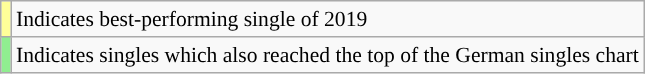<table class="wikitable" style="font-size:90%;">
<tr>
<td style="background-color:#FFFF99"></td>
<td>Indicates best-performing single of 2019</td>
</tr>
<tr>
<td style="background-color:lightgreen"></td>
<td>Indicates singles which also reached the top of the German singles chart</td>
</tr>
</table>
